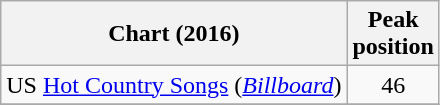<table class="wikitable sortable">
<tr>
<th>Chart (2016)</th>
<th>Peak<br>position</th>
</tr>
<tr>
<td>US <a href='#'>Hot Country Songs</a> (<em><a href='#'>Billboard</a></em>)</td>
<td align="center">46</td>
</tr>
<tr>
</tr>
</table>
